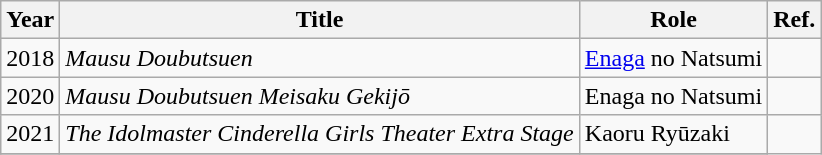<table class="wikitable">
<tr>
<th>Year</th>
<th>Title</th>
<th>Role</th>
<th>Ref.</th>
</tr>
<tr>
<td>2018</td>
<td><em>Mausu Doubutsuen</em></td>
<td><a href='#'>Enaga</a> no Natsumi</td>
<td></td>
</tr>
<tr>
<td>2020</td>
<td><em>Mausu Doubutsuen Meisaku Gekijō</em></td>
<td>Enaga no Natsumi</td>
<td></td>
</tr>
<tr>
<td>2021</td>
<td><em>The Idolmaster Cinderella Girls Theater Extra Stage</em></td>
<td>Kaoru Ryūzaki</td>
</tr>
<tr>
</tr>
</table>
